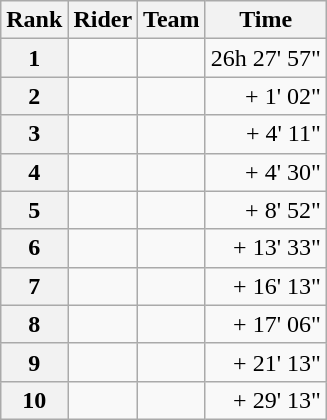<table class="wikitable" margin-bottom:0;">
<tr>
<th scope="col">Rank</th>
<th scope="col">Rider</th>
<th scope="col">Team</th>
<th scope="col">Time</th>
</tr>
<tr>
<th scope="row">1</th>
<td> </td>
<td></td>
<td align="right">26h 27' 57"</td>
</tr>
<tr>
<th scope="row">2</th>
<td> </td>
<td></td>
<td align="right">+ 1' 02"</td>
</tr>
<tr>
<th scope="row">3</th>
<td></td>
<td></td>
<td align="right">+ 4' 11"</td>
</tr>
<tr>
<th scope="row">4</th>
<td></td>
<td></td>
<td align="right">+ 4' 30"</td>
</tr>
<tr>
<th scope="row">5</th>
<td></td>
<td></td>
<td align="right">+ 8' 52"</td>
</tr>
<tr>
<th scope="row">6</th>
<td></td>
<td></td>
<td align="right">+ 13' 33"</td>
</tr>
<tr>
<th scope="row">7</th>
<td></td>
<td></td>
<td align="right">+ 16' 13"</td>
</tr>
<tr>
<th scope="row">8</th>
<td> </td>
<td></td>
<td align="right">+ 17' 06"</td>
</tr>
<tr>
<th scope="row">9</th>
<td></td>
<td></td>
<td align="right">+ 21' 13"</td>
</tr>
<tr>
<th scope="row">10</th>
<td></td>
<td></td>
<td align="right">+ 29' 13"</td>
</tr>
</table>
